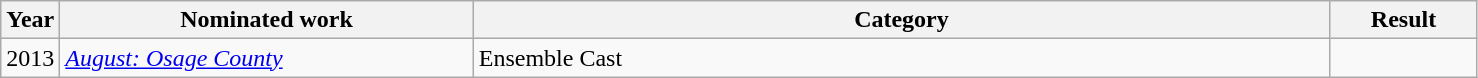<table class=wikitable>
<tr>
<th width=4%>Year</th>
<th width=28%>Nominated work</th>
<th width=58%>Category</th>
<th width=10%>Result</th>
</tr>
<tr>
<td>2013</td>
<td><em><a href='#'>August: Osage County</a></em></td>
<td>Ensemble Cast</td>
<td></td>
</tr>
</table>
